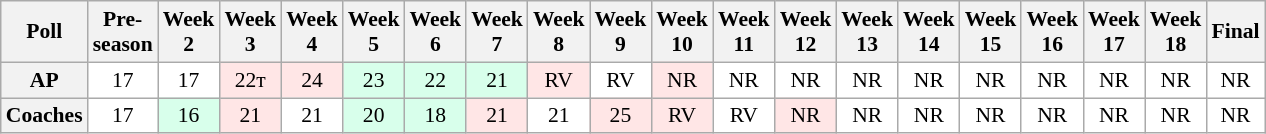<table class="wikitable" style="white-space:nowrap;font-size:90%">
<tr>
<th>Poll</th>
<th>Pre-<br>season</th>
<th>Week<br>2</th>
<th>Week<br>3</th>
<th>Week<br>4</th>
<th>Week<br>5</th>
<th>Week<br>6</th>
<th>Week<br>7</th>
<th>Week<br>8</th>
<th>Week<br>9</th>
<th>Week<br>10</th>
<th>Week<br>11</th>
<th>Week<br>12</th>
<th>Week<br>13</th>
<th>Week<br>14</th>
<th>Week<br>15</th>
<th>Week<br>16</th>
<th>Week<br>17</th>
<th>Week<br>18</th>
<th>Final</th>
</tr>
<tr style="text-align:center;">
<th>AP</th>
<td style="background:#FFF;">17</td>
<td style="background:#FFF;">17</td>
<td style="background:#FFE6E6;">22т</td>
<td style="background:#FFE6E6;">24</td>
<td style="background:#D8FFEB;">23</td>
<td style="background:#D8FFEB;">22</td>
<td style="background:#D8FFEB;">21</td>
<td style="background:#FFE6E6;">RV</td>
<td style="background:#FFF;">RV</td>
<td style="background:#FFE6E6;">NR</td>
<td style="background:#FFF;">NR</td>
<td style="background:#FFF;">NR</td>
<td style="background:#FFF;">NR</td>
<td style="background:#FFF;">NR</td>
<td style="background:#FFF;">NR</td>
<td style="background:#FFF;">NR</td>
<td style="background:#FFF;">NR</td>
<td style="background:#FFF;">NR</td>
<td style="background:#FFF;">NR</td>
</tr>
<tr style="text-align:center;">
<th>Coaches</th>
<td style="background:#FFF;">17</td>
<td style="background:#D8FFEB;">16</td>
<td style="background:#FFE6E6;">21</td>
<td style="background:#FFF;">21</td>
<td style="background:#D8FFEB;">20</td>
<td style="background:#D8FFEB;">18</td>
<td style="background:#FFE6E6;">21</td>
<td style="background:#FFF;">21</td>
<td style="background:#FFE6E6;">25</td>
<td style="background:#FFE6E6;">RV</td>
<td style="background:#FFF;">RV</td>
<td style="background:#FFE6E6;">NR</td>
<td style="background:#FFF;">NR</td>
<td style="background:#FFF;">NR</td>
<td style="background:#FFF;">NR</td>
<td style="background:#FFF;">NR</td>
<td style="background:#FFF;">NR</td>
<td style="background:#FFF;">NR</td>
<td style="background:#FFF;">NR</td>
</tr>
</table>
